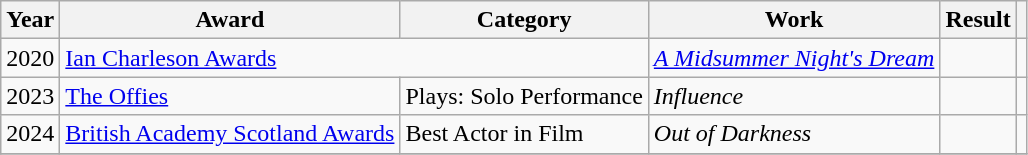<table class="wikitable plainrowheaders">
<tr>
<th>Year</th>
<th>Award</th>
<th>Category</th>
<th>Work</th>
<th>Result</th>
<th></th>
</tr>
<tr>
<td>2020</td>
<td colspan="2"><a href='#'>Ian Charleson Awards</a></td>
<td><em><a href='#'>A Midsummer Night's Dream</a></em></td>
<td></td>
<td></td>
</tr>
<tr>
<td>2023</td>
<td><a href='#'>The Offies</a></td>
<td>Plays: Solo Performance</td>
<td><em>Influence</em></td>
<td></td>
<td></td>
</tr>
<tr>
<td>2024</td>
<td><a href='#'>British Academy Scotland Awards</a></td>
<td>Best Actor in Film</td>
<td><em>Out of Darkness</em></td>
<td></td>
<td></td>
</tr>
<tr>
</tr>
</table>
